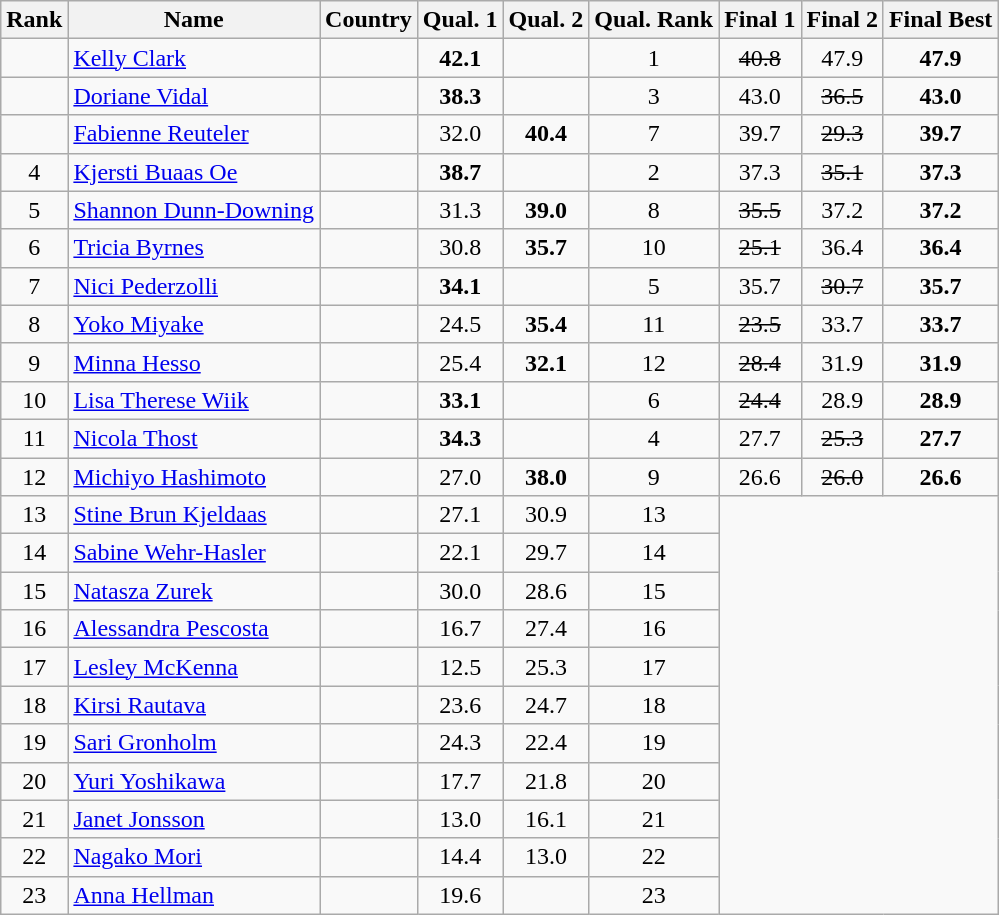<table class="wikitable sortable" style="text-align:center">
<tr>
<th>Rank</th>
<th>Name</th>
<th>Country</th>
<th>Qual. 1</th>
<th>Qual. 2</th>
<th>Qual. Rank</th>
<th>Final 1</th>
<th>Final 2</th>
<th>Final Best</th>
</tr>
<tr>
<td></td>
<td align=left><a href='#'>Kelly Clark</a></td>
<td align=left></td>
<td><strong>42.1</strong></td>
<td></td>
<td>1</td>
<td><s>40.8</s></td>
<td>47.9</td>
<td><strong>47.9</strong></td>
</tr>
<tr>
<td></td>
<td align=left><a href='#'>Doriane Vidal</a></td>
<td align=left></td>
<td><strong>38.3</strong></td>
<td></td>
<td>3</td>
<td>43.0</td>
<td><s>36.5</s></td>
<td><strong>43.0</strong></td>
</tr>
<tr>
<td></td>
<td align=left><a href='#'>Fabienne Reuteler</a></td>
<td align=left></td>
<td>32.0</td>
<td><strong>40.4</strong></td>
<td>7</td>
<td>39.7</td>
<td><s>29.3</s></td>
<td><strong>39.7</strong></td>
</tr>
<tr>
<td>4</td>
<td align=left><a href='#'>Kjersti Buaas Oe</a></td>
<td align=left></td>
<td><strong>38.7</strong></td>
<td></td>
<td>2</td>
<td>37.3</td>
<td><s>35.1</s></td>
<td><strong>37.3</strong></td>
</tr>
<tr>
<td>5</td>
<td align=left><a href='#'>Shannon Dunn-Downing</a></td>
<td align=left></td>
<td>31.3</td>
<td><strong>39.0</strong></td>
<td>8</td>
<td><s>35.5</s></td>
<td>37.2</td>
<td><strong>37.2</strong></td>
</tr>
<tr>
<td>6</td>
<td align=left><a href='#'>Tricia Byrnes</a></td>
<td align=left></td>
<td>30.8</td>
<td><strong>35.7</strong></td>
<td>10</td>
<td><s>25.1</s></td>
<td>36.4</td>
<td><strong>36.4</strong></td>
</tr>
<tr>
<td>7</td>
<td align=left><a href='#'>Nici Pederzolli</a></td>
<td align=left></td>
<td><strong>34.1</strong></td>
<td></td>
<td>5</td>
<td>35.7</td>
<td><s>30.7</s></td>
<td><strong>35.7</strong></td>
</tr>
<tr>
<td>8</td>
<td align=left><a href='#'>Yoko Miyake</a></td>
<td align=left></td>
<td>24.5</td>
<td><strong>35.4</strong></td>
<td>11</td>
<td><s>23.5</s></td>
<td>33.7</td>
<td><strong>33.7</strong></td>
</tr>
<tr>
<td>9</td>
<td align=left><a href='#'>Minna Hesso</a></td>
<td align=left></td>
<td>25.4</td>
<td><strong>32.1</strong></td>
<td>12</td>
<td><s>28.4</s></td>
<td>31.9</td>
<td><strong>31.9</strong></td>
</tr>
<tr>
<td>10</td>
<td align=left><a href='#'>Lisa Therese Wiik</a></td>
<td align=left></td>
<td><strong>33.1</strong></td>
<td></td>
<td>6</td>
<td><s>24.4</s></td>
<td>28.9</td>
<td><strong>28.9</strong></td>
</tr>
<tr>
<td>11</td>
<td align=left><a href='#'>Nicola Thost</a></td>
<td align=left></td>
<td><strong>34.3</strong></td>
<td></td>
<td>4</td>
<td>27.7</td>
<td><s>25.3</s></td>
<td><strong>27.7</strong></td>
</tr>
<tr>
<td>12</td>
<td align=left><a href='#'>Michiyo Hashimoto</a></td>
<td align=left></td>
<td>27.0</td>
<td><strong>38.0</strong></td>
<td>9</td>
<td>26.6</td>
<td><s>26.0</s></td>
<td><strong>26.6</strong></td>
</tr>
<tr>
<td>13</td>
<td align=left><a href='#'>Stine Brun Kjeldaas</a></td>
<td align=left></td>
<td>27.1</td>
<td>30.9</td>
<td>13</td>
<td rowspan="11" colspan="3"></td>
</tr>
<tr>
<td>14</td>
<td align=left><a href='#'>Sabine Wehr-Hasler</a></td>
<td align=left></td>
<td>22.1</td>
<td>29.7</td>
<td>14</td>
</tr>
<tr>
<td>15</td>
<td align=left><a href='#'>Natasza Zurek</a></td>
<td align=left></td>
<td>30.0</td>
<td>28.6</td>
<td>15</td>
</tr>
<tr>
<td>16</td>
<td align=left><a href='#'>Alessandra Pescosta</a></td>
<td align=left></td>
<td>16.7</td>
<td>27.4</td>
<td>16</td>
</tr>
<tr>
<td>17</td>
<td align=left><a href='#'>Lesley McKenna</a></td>
<td align=left></td>
<td>12.5</td>
<td>25.3</td>
<td>17</td>
</tr>
<tr>
<td>18</td>
<td align=left><a href='#'>Kirsi Rautava</a></td>
<td align=left></td>
<td>23.6</td>
<td>24.7</td>
<td>18</td>
</tr>
<tr>
<td>19</td>
<td align=left><a href='#'>Sari Gronholm</a></td>
<td align=left></td>
<td>24.3</td>
<td>22.4</td>
<td>19</td>
</tr>
<tr>
<td>20</td>
<td align=left><a href='#'>Yuri Yoshikawa</a></td>
<td align=left></td>
<td>17.7</td>
<td>21.8</td>
<td>20</td>
</tr>
<tr>
<td>21</td>
<td align=left><a href='#'>Janet Jonsson</a></td>
<td align=left></td>
<td>13.0</td>
<td>16.1</td>
<td>21</td>
</tr>
<tr>
<td>22</td>
<td align=left><a href='#'>Nagako Mori</a></td>
<td align=left></td>
<td>14.4</td>
<td>13.0</td>
<td>22</td>
</tr>
<tr>
<td>23</td>
<td align=left><a href='#'>Anna Hellman</a></td>
<td align=left></td>
<td>19.6</td>
<td></td>
<td>23</td>
</tr>
</table>
